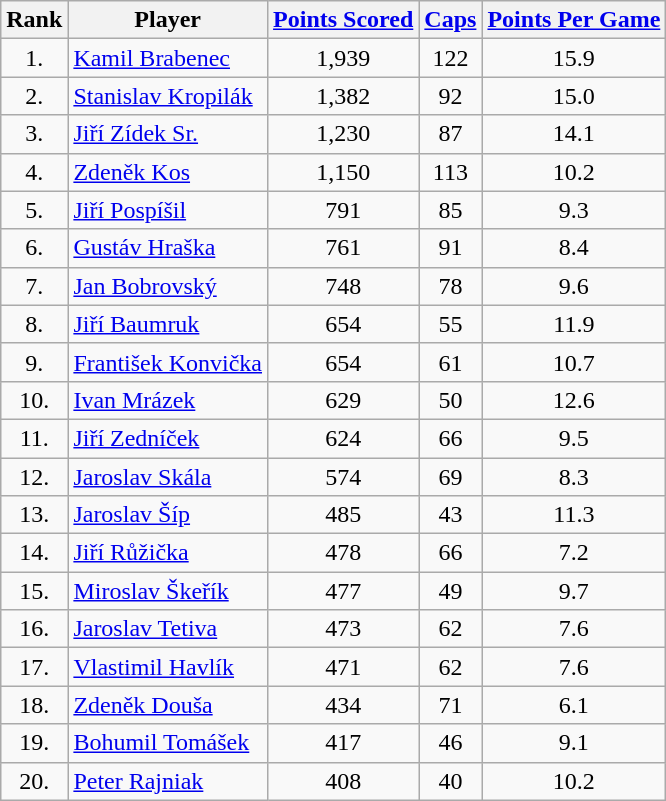<table class="wikitable sortable" style="text-align:center;">
<tr>
<th>Rank</th>
<th class="unsortable">Player</th>
<th><a href='#'>Points Scored</a></th>
<th><a href='#'>Caps</a></th>
<th><a href='#'>Points Per Game</a></th>
</tr>
<tr>
<td>1.</td>
<td style="text-align: left;"><a href='#'>Kamil Brabenec</a></td>
<td>1,939</td>
<td>122</td>
<td>15.9</td>
</tr>
<tr>
<td>2.</td>
<td style="text-align: left;"><a href='#'>Stanislav Kropilák</a></td>
<td>1,382</td>
<td>92</td>
<td>15.0</td>
</tr>
<tr>
<td>3.</td>
<td style="text-align: left;"><a href='#'>Jiří Zídek Sr.</a></td>
<td>1,230</td>
<td>87</td>
<td>14.1</td>
</tr>
<tr>
<td>4.</td>
<td style="text-align: left;"><a href='#'>Zdeněk Kos</a></td>
<td>1,150</td>
<td>113</td>
<td>10.2</td>
</tr>
<tr>
<td>5.</td>
<td style="text-align: left;"><a href='#'>Jiří Pospíšil</a></td>
<td>791</td>
<td>85</td>
<td>9.3</td>
</tr>
<tr>
<td>6.</td>
<td style="text-align: left;"><a href='#'>Gustáv Hraška</a></td>
<td>761</td>
<td>91</td>
<td>8.4</td>
</tr>
<tr>
<td>7.</td>
<td style="text-align: left;"><a href='#'>Jan Bobrovský</a></td>
<td>748</td>
<td>78</td>
<td>9.6</td>
</tr>
<tr>
<td>8.</td>
<td style="text-align: left;"><a href='#'>Jiří Baumruk</a></td>
<td>654</td>
<td>55</td>
<td>11.9</td>
</tr>
<tr>
<td>9.</td>
<td style="text-align: left;"><a href='#'>František Konvička</a></td>
<td>654</td>
<td>61</td>
<td>10.7</td>
</tr>
<tr>
<td>10.</td>
<td style="text-align: left;"><a href='#'>Ivan Mrázek</a></td>
<td>629</td>
<td>50</td>
<td>12.6</td>
</tr>
<tr>
<td>11.</td>
<td style="text-align: left;"><a href='#'>Jiří Zedníček</a></td>
<td>624</td>
<td>66</td>
<td>9.5</td>
</tr>
<tr>
<td>12.</td>
<td style="text-align: left;"><a href='#'>Jaroslav Skála</a></td>
<td>574</td>
<td>69</td>
<td>8.3</td>
</tr>
<tr>
<td>13.</td>
<td style="text-align: left;"><a href='#'>Jaroslav Šíp</a></td>
<td>485</td>
<td>43</td>
<td>11.3</td>
</tr>
<tr>
<td>14.</td>
<td style="text-align: left;"><a href='#'>Jiří Růžička</a></td>
<td>478</td>
<td>66</td>
<td>7.2</td>
</tr>
<tr>
<td>15.</td>
<td style="text-align: left;"><a href='#'>Miroslav Škeřík</a></td>
<td>477</td>
<td>49</td>
<td>9.7</td>
</tr>
<tr>
<td>16.</td>
<td style="text-align: left;"><a href='#'>Jaroslav Tetiva</a></td>
<td>473</td>
<td>62</td>
<td>7.6</td>
</tr>
<tr>
<td>17.</td>
<td style="text-align: left;"><a href='#'>Vlastimil Havlík</a></td>
<td>471</td>
<td>62</td>
<td>7.6</td>
</tr>
<tr>
<td>18.</td>
<td style="text-align: left;"><a href='#'>Zdeněk Douša</a></td>
<td>434</td>
<td>71</td>
<td>6.1</td>
</tr>
<tr>
<td>19.</td>
<td style="text-align: left;"><a href='#'>Bohumil Tomášek</a></td>
<td>417</td>
<td>46</td>
<td>9.1</td>
</tr>
<tr>
<td>20.</td>
<td style="text-align: left;"><a href='#'>Peter Rajniak</a></td>
<td>408</td>
<td>40</td>
<td>10.2</td>
</tr>
</table>
